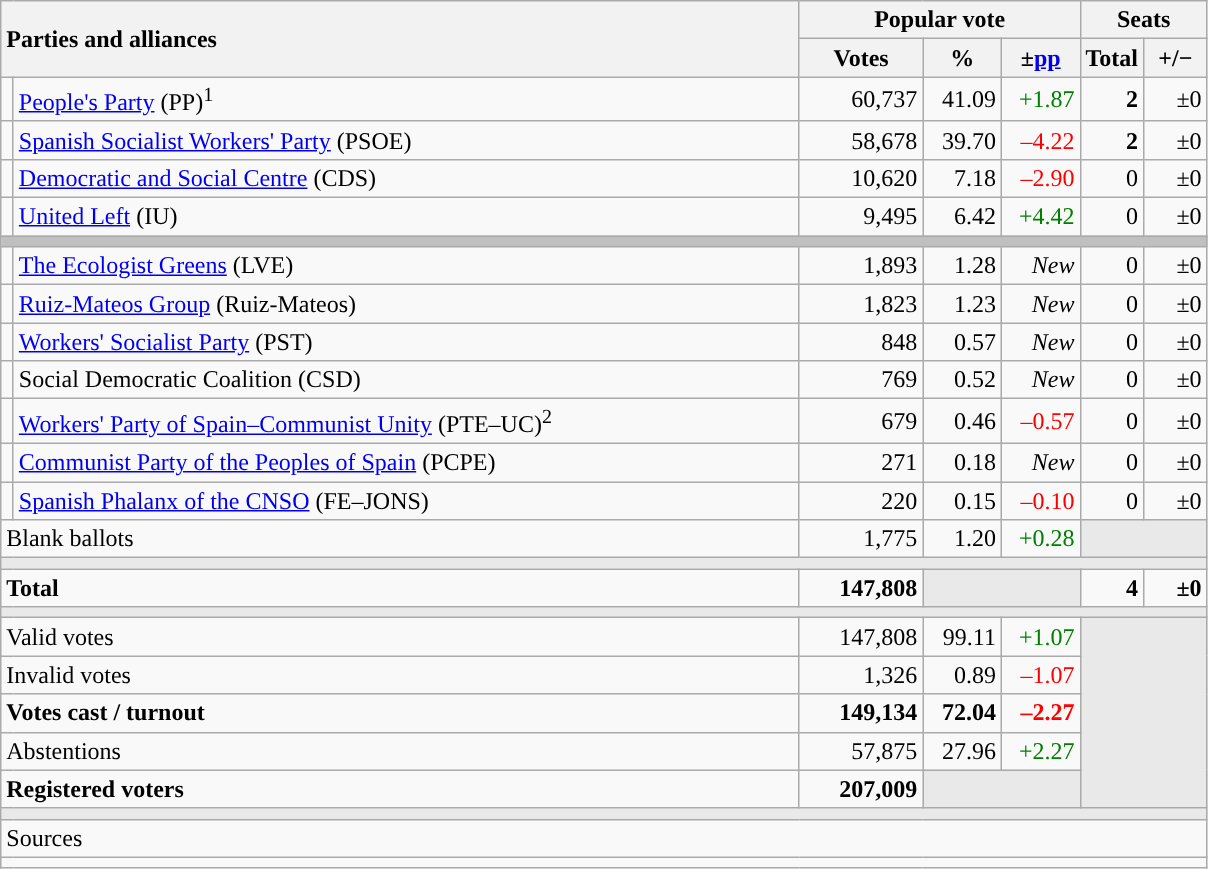<table class="wikitable" style="text-align:right;">
<tr>
<th style="text-align:left;" rowspan="2" colspan="2" width="525">Parties and alliances</th>
<th colspan="3">Popular vote</th>
<th colspan="2">Seats</th>
</tr>
<tr>
<th width="75">Votes</th>
<th width="45">%</th>
<th width="45">±<a href='#'>pp</a></th>
<th width="35">Total</th>
<th width="35">+/−</th>
</tr>
<tr>
<td style="color:inherit;background:"></td>
<td align="left"><a href='#'>People's Party</a> (PP)<sup>1</sup></td>
<td>60,737</td>
<td>41.09</td>
<td style="color:green;">+1.87</td>
<td><strong>2</strong></td>
<td>±0</td>
</tr>
<tr>
<td width="1" style="color:inherit;background:"></td>
<td align="left"><a href='#'>Spanish Socialist Workers' Party</a> (PSOE)</td>
<td>58,678</td>
<td>39.70</td>
<td style="color:red;">–4.22</td>
<td><strong>2</strong></td>
<td>±0</td>
</tr>
<tr>
<td style="color:inherit;background:"></td>
<td align="left"><a href='#'>Democratic and Social Centre</a> (CDS)</td>
<td>10,620</td>
<td>7.18</td>
<td style="color:red;">–2.90</td>
<td>0</td>
<td>±0</td>
</tr>
<tr>
<td style="color:inherit;background:"></td>
<td align="left"><a href='#'>United Left</a> (IU)</td>
<td>9,495</td>
<td>6.42</td>
<td style="color:green;">+4.42</td>
<td>0</td>
<td>±0</td>
</tr>
<tr>
<td colspan="7" bgcolor="#C0C0C0"></td>
</tr>
<tr>
<td style="color:inherit;background:"></td>
<td align="left"><a href='#'>The Ecologist Greens</a> (LVE)</td>
<td>1,893</td>
<td>1.28</td>
<td><em>New</em></td>
<td>0</td>
<td>±0</td>
</tr>
<tr>
<td style="color:inherit;background:"></td>
<td align="left"><a href='#'>Ruiz-Mateos Group</a> (Ruiz-Mateos)</td>
<td>1,823</td>
<td>1.23</td>
<td><em>New</em></td>
<td>0</td>
<td>±0</td>
</tr>
<tr>
<td style="color:inherit;background:"></td>
<td align="left"><a href='#'>Workers' Socialist Party</a> (PST)</td>
<td>848</td>
<td>0.57</td>
<td><em>New</em></td>
<td>0</td>
<td>±0</td>
</tr>
<tr>
<td style="color:inherit;background:"></td>
<td align="left">Social Democratic Coalition (CSD)</td>
<td>769</td>
<td>0.52</td>
<td><em>New</em></td>
<td>0</td>
<td>±0</td>
</tr>
<tr>
<td style="color:inherit;background:"></td>
<td align="left"><a href='#'>Workers' Party of Spain–Communist Unity</a> (PTE–UC)<sup>2</sup></td>
<td>679</td>
<td>0.46</td>
<td style="color:red;">–0.57</td>
<td>0</td>
<td>±0</td>
</tr>
<tr>
<td style="color:inherit;background:"></td>
<td align="left"><a href='#'>Communist Party of the Peoples of Spain</a> (PCPE)</td>
<td>271</td>
<td>0.18</td>
<td><em>New</em></td>
<td>0</td>
<td>±0</td>
</tr>
<tr>
<td style="color:inherit;background:"></td>
<td align="left"><a href='#'>Spanish Phalanx of the CNSO</a> (FE–JONS)</td>
<td>220</td>
<td>0.15</td>
<td style="color:red;">–0.10</td>
<td>0</td>
<td>±0</td>
</tr>
<tr>
<td align="left" colspan="2">Blank ballots</td>
<td>1,775</td>
<td>1.20</td>
<td style="color:green;">+0.28</td>
<td bgcolor="#E9E9E9" colspan="2"></td>
</tr>
<tr>
<td colspan="7" bgcolor="#E9E9E9"></td>
</tr>
<tr style="font-weight:bold;">
<td align="left" colspan="2">Total</td>
<td>147,808</td>
<td bgcolor="#E9E9E9" colspan="2"></td>
<td>4</td>
<td>±0</td>
</tr>
<tr>
<td colspan="7" bgcolor="#E9E9E9"></td>
</tr>
<tr>
<td align="left" colspan="2">Valid votes</td>
<td>147,808</td>
<td>99.11</td>
<td style="color:green;">+1.07</td>
<td bgcolor="#E9E9E9" colspan="2" rowspan="5"></td>
</tr>
<tr>
<td align="left" colspan="2">Invalid votes</td>
<td>1,326</td>
<td>0.89</td>
<td style="color:red;">–1.07</td>
</tr>
<tr style="font-weight:bold;">
<td align="left" colspan="2">Votes cast / turnout</td>
<td>149,134</td>
<td>72.04</td>
<td style="color:red;">–2.27</td>
</tr>
<tr>
<td align="left" colspan="2">Abstentions</td>
<td>57,875</td>
<td>27.96</td>
<td style="color:green;">+2.27</td>
</tr>
<tr style="font-weight:bold;">
<td align="left" colspan="2">Registered voters</td>
<td>207,009</td>
<td bgcolor="#E9E9E9" colspan="2"></td>
</tr>
<tr>
<td colspan="7" bgcolor="#E9E9E9"></td>
</tr>
<tr>
<td align="left" colspan="7">Sources</td>
</tr>
<tr>
<td colspan="7" style="text-align:left; max-width:790px;"></td>
</tr>
</table>
